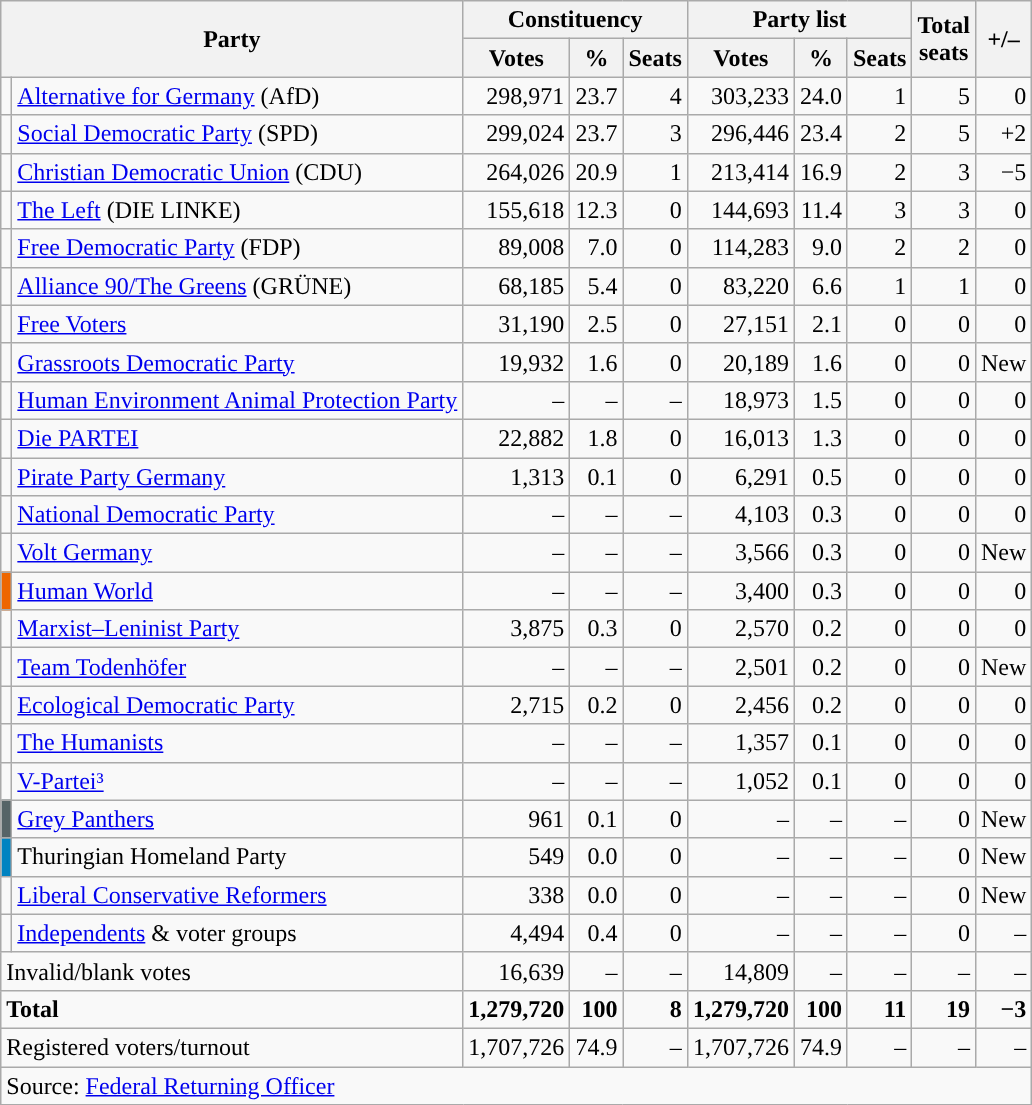<table class="wikitable" style="text-align:right">
<tr>
<th colspan="2" rowspan="2">Party</th>
<th colspan="3">Constituency</th>
<th colspan="3">Party list</th>
<th rowspan="2">Total<br>seats</th>
<th rowspan="2">+/–</th>
</tr>
<tr>
<th>Votes</th>
<th>%</th>
<th>Seats</th>
<th>Votes</th>
<th>%</th>
<th>Seats</th>
</tr>
<tr>
<td></td>
<td align="left"><a href='#'>Alternative for Germany</a> (AfD)</td>
<td>298,971</td>
<td>23.7</td>
<td>4</td>
<td>303,233</td>
<td>24.0</td>
<td>1</td>
<td>5</td>
<td>0</td>
</tr>
<tr>
<td></td>
<td align="left"><a href='#'>Social Democratic Party</a> (SPD)</td>
<td>299,024</td>
<td>23.7</td>
<td>3</td>
<td>296,446</td>
<td>23.4</td>
<td>2</td>
<td>5</td>
<td>+2</td>
</tr>
<tr>
<td></td>
<td align="left"><a href='#'>Christian Democratic Union</a> (CDU)</td>
<td>264,026</td>
<td>20.9</td>
<td>1</td>
<td>213,414</td>
<td>16.9</td>
<td>2</td>
<td>3</td>
<td>−5</td>
</tr>
<tr>
<td></td>
<td align="left"><a href='#'>The Left</a> (DIE LINKE)</td>
<td>155,618</td>
<td>12.3</td>
<td>0</td>
<td>144,693</td>
<td>11.4</td>
<td>3</td>
<td>3</td>
<td>0</td>
</tr>
<tr>
<td></td>
<td align="left"><a href='#'>Free Democratic Party</a> (FDP)</td>
<td>89,008</td>
<td>7.0</td>
<td>0</td>
<td>114,283</td>
<td>9.0</td>
<td>2</td>
<td>2</td>
<td>0</td>
</tr>
<tr>
<td></td>
<td align="left"><a href='#'>Alliance 90/The Greens</a> (GRÜNE)</td>
<td>68,185</td>
<td>5.4</td>
<td>0</td>
<td>83,220</td>
<td>6.6</td>
<td>1</td>
<td>1</td>
<td>0</td>
</tr>
<tr>
<td style="background-color:"></td>
<td align="left"><a href='#'>Free Voters</a></td>
<td>31,190</td>
<td>2.5</td>
<td>0</td>
<td>27,151</td>
<td>2.1</td>
<td>0</td>
<td>0</td>
<td>0</td>
</tr>
<tr>
<td style="background-color:"></td>
<td align="left"><a href='#'>Grassroots Democratic Party</a></td>
<td>19,932</td>
<td>1.6</td>
<td>0</td>
<td>20,189</td>
<td>1.6</td>
<td>0</td>
<td>0</td>
<td>New</td>
</tr>
<tr>
<td style="background-color:"></td>
<td align="left"><a href='#'>Human Environment Animal Protection Party</a></td>
<td>–</td>
<td>–</td>
<td>–</td>
<td>18,973</td>
<td>1.5</td>
<td>0</td>
<td>0</td>
<td>0</td>
</tr>
<tr>
<td style="background-color:"></td>
<td align="left"><a href='#'>Die PARTEI</a></td>
<td>22,882</td>
<td>1.8</td>
<td>0</td>
<td>16,013</td>
<td>1.3</td>
<td>0</td>
<td>0</td>
<td>0</td>
</tr>
<tr>
<td style="background-color:"></td>
<td align="left"><a href='#'>Pirate Party Germany</a></td>
<td>1,313</td>
<td>0.1</td>
<td>0</td>
<td>6,291</td>
<td>0.5</td>
<td>0</td>
<td>0</td>
<td>0</td>
</tr>
<tr>
<td style="background-color:"></td>
<td align="left"><a href='#'>National Democratic Party</a></td>
<td>–</td>
<td>–</td>
<td>–</td>
<td>4,103</td>
<td>0.3</td>
<td>0</td>
<td>0</td>
<td>0</td>
</tr>
<tr>
<td style="background-color:"></td>
<td align="left"><a href='#'>Volt Germany</a></td>
<td>–</td>
<td>–</td>
<td>–</td>
<td>3,566</td>
<td>0.3</td>
<td>0</td>
<td>0</td>
<td>New</td>
</tr>
<tr>
<td style="background-color:#EE6600"></td>
<td align="left"><a href='#'>Human World</a></td>
<td>–</td>
<td>–</td>
<td>–</td>
<td>3,400</td>
<td>0.3</td>
<td>0</td>
<td>0</td>
<td>0</td>
</tr>
<tr>
<td style="background-color:"></td>
<td align="left"><a href='#'>Marxist–Leninist Party</a></td>
<td>3,875</td>
<td>0.3</td>
<td>0</td>
<td>2,570</td>
<td>0.2</td>
<td>0</td>
<td>0</td>
<td>0</td>
</tr>
<tr>
<td style="background-color:"></td>
<td align="left"><a href='#'>Team Todenhöfer</a></td>
<td>–</td>
<td>–</td>
<td>–</td>
<td>2,501</td>
<td>0.2</td>
<td>0</td>
<td>0</td>
<td>New</td>
</tr>
<tr>
<td style="background-color:"></td>
<td align="left"><a href='#'>Ecological Democratic Party</a></td>
<td>2,715</td>
<td>0.2</td>
<td>0</td>
<td>2,456</td>
<td>0.2</td>
<td>0</td>
<td>0</td>
<td>0</td>
</tr>
<tr>
<td style="background-color:"></td>
<td align="left"><a href='#'>The Humanists</a></td>
<td>–</td>
<td>–</td>
<td>–</td>
<td>1,357</td>
<td>0.1</td>
<td>0</td>
<td>0</td>
<td>0</td>
</tr>
<tr>
<td style="background-color:"></td>
<td align="left"><a href='#'>V-Partei³</a></td>
<td>–</td>
<td>–</td>
<td>–</td>
<td>1,052</td>
<td>0.1</td>
<td>0</td>
<td>0</td>
<td>0</td>
</tr>
<tr>
<td style="background-color:#566467"></td>
<td align="left"><a href='#'>Grey Panthers</a></td>
<td>961</td>
<td>0.1</td>
<td>0</td>
<td>–</td>
<td>–</td>
<td>–</td>
<td>0</td>
<td>New</td>
</tr>
<tr>
<td style="background-color:#0083C1"></td>
<td align="left">Thuringian Homeland Party</td>
<td>549</td>
<td>0.0</td>
<td>0</td>
<td>–</td>
<td>–</td>
<td>–</td>
<td>0</td>
<td>New</td>
</tr>
<tr>
<td style="background-color:"></td>
<td align="left"><a href='#'>Liberal Conservative Reformers</a></td>
<td>338</td>
<td>0.0</td>
<td>0</td>
<td>–</td>
<td>–</td>
<td>–</td>
<td>0</td>
<td>New</td>
</tr>
<tr>
<td style="background-color:"></td>
<td align="left"><a href='#'>Independents</a> & voter groups</td>
<td>4,494</td>
<td>0.4</td>
<td>0</td>
<td>–</td>
<td>–</td>
<td>–</td>
<td>0</td>
<td>–</td>
</tr>
<tr>
<td colspan="2" align="left">Invalid/blank votes</td>
<td>16,639</td>
<td>–</td>
<td>–</td>
<td>14,809</td>
<td>–</td>
<td>–</td>
<td>–</td>
<td>–</td>
</tr>
<tr>
<td colspan="2" align="left"><strong>Total</strong></td>
<td><strong>1,279,720</strong></td>
<td><strong>100</strong></td>
<td><strong>8</strong></td>
<td><strong>1,279,720</strong></td>
<td><strong>100</strong></td>
<td><strong>11</strong></td>
<td><strong>19</strong></td>
<td><strong>−3</strong></td>
</tr>
<tr>
<td colspan="2" align="left">Registered voters/turnout</td>
<td>1,707,726</td>
<td>74.9</td>
<td>–</td>
<td>1,707,726</td>
<td>74.9</td>
<td>–</td>
<td>–</td>
<td>–</td>
</tr>
<tr>
<td colspan="10" align="left">Source: <a href='#'>Federal Returning Officer</a></td>
</tr>
</table>
